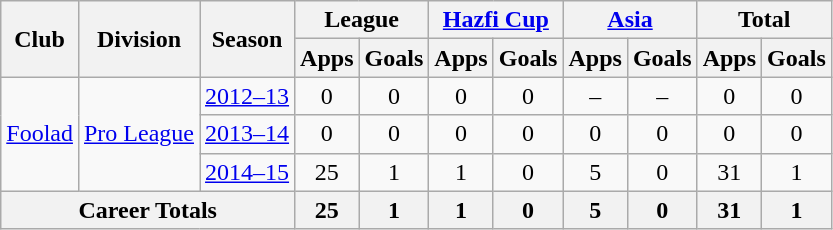<table class="wikitable" style="text-align: center;">
<tr>
<th rowspan="2">Club</th>
<th rowspan="2">Division</th>
<th rowspan="2">Season</th>
<th colspan="2">League</th>
<th colspan="2"><a href='#'>Hazfi Cup</a></th>
<th colspan="2"><a href='#'>Asia</a></th>
<th colspan="2">Total</th>
</tr>
<tr>
<th>Apps</th>
<th>Goals</th>
<th>Apps</th>
<th>Goals</th>
<th>Apps</th>
<th>Goals</th>
<th>Apps</th>
<th>Goals</th>
</tr>
<tr>
<td rowspan="3"><a href='#'>Foolad</a></td>
<td rowspan="3"><a href='#'>Pro League</a></td>
<td><a href='#'>2012–13</a></td>
<td>0</td>
<td>0</td>
<td>0</td>
<td>0</td>
<td>–</td>
<td>–</td>
<td>0</td>
<td>0</td>
</tr>
<tr>
<td><a href='#'>2013–14</a></td>
<td>0</td>
<td>0</td>
<td>0</td>
<td>0</td>
<td>0</td>
<td>0</td>
<td>0</td>
<td>0</td>
</tr>
<tr>
<td><a href='#'>2014–15</a></td>
<td>25</td>
<td>1</td>
<td>1</td>
<td>0</td>
<td>5</td>
<td>0</td>
<td>31</td>
<td>1</td>
</tr>
<tr>
<th colspan=3>Career Totals</th>
<th>25</th>
<th>1</th>
<th>1</th>
<th>0</th>
<th>5</th>
<th>0</th>
<th>31</th>
<th>1</th>
</tr>
</table>
